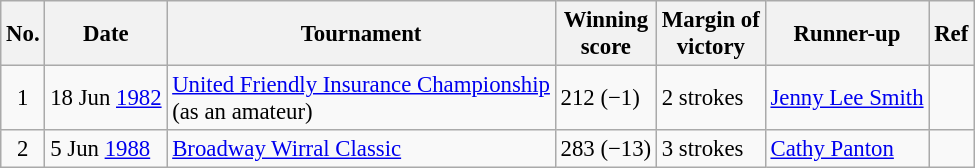<table class="wikitable" style="font-size:95%;">
<tr>
<th>No.</th>
<th>Date</th>
<th>Tournament</th>
<th>Winning<br>score</th>
<th>Margin of<br>victory</th>
<th>Runner-up</th>
<th>Ref</th>
</tr>
<tr>
<td align=center>1</td>
<td>18 Jun <a href='#'>1982</a></td>
<td><a href='#'>United Friendly Insurance Championship</a><br>(as an amateur)</td>
<td>212 (−1)</td>
<td>2 strokes</td>
<td> <a href='#'>Jenny Lee Smith</a></td>
<td></td>
</tr>
<tr>
<td align=center>2</td>
<td>5 Jun <a href='#'>1988</a></td>
<td><a href='#'>Broadway Wirral Classic</a></td>
<td>283 (−13)</td>
<td>3 strokes</td>
<td> <a href='#'>Cathy Panton</a></td>
<td></td>
</tr>
</table>
